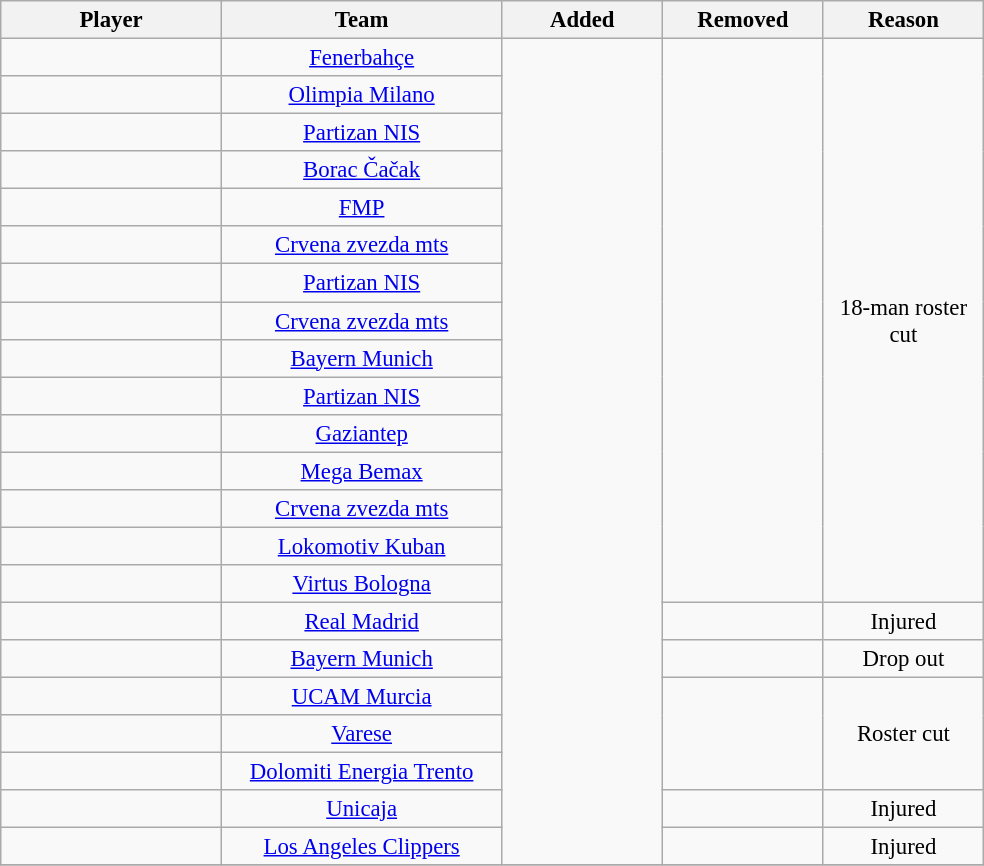<table class="wikitable sortable" style="text-align:center; font-size:95%">
<tr>
<th scope="col" width="140px">Player</th>
<th scope="col" width="180px">Team</th>
<th scope="col" width="100px">Added</th>
<th scope="col" width="100px">Removed</th>
<th scope="col" width="100px">Reason</th>
</tr>
<tr>
<td></td>
<td> <a href='#'>Fenerbahçe</a></td>
<td rowspan=22><br></td>
<td rowspan=15></td>
<td rowspan=15>18-man roster cut</td>
</tr>
<tr>
<td></td>
<td> <a href='#'>Olimpia Milano</a></td>
</tr>
<tr>
<td></td>
<td> <a href='#'>Partizan NIS</a></td>
</tr>
<tr>
<td></td>
<td> <a href='#'>Borac Čačak</a></td>
</tr>
<tr>
<td></td>
<td> <a href='#'>FMP</a></td>
</tr>
<tr>
<td></td>
<td> <a href='#'>Crvena zvezda mts</a></td>
</tr>
<tr>
<td></td>
<td> <a href='#'>Partizan NIS</a></td>
</tr>
<tr>
<td></td>
<td> <a href='#'>Crvena zvezda mts</a></td>
</tr>
<tr>
<td></td>
<td> <a href='#'>Bayern Munich</a></td>
</tr>
<tr>
<td></td>
<td> <a href='#'>Partizan NIS</a></td>
</tr>
<tr>
<td></td>
<td> <a href='#'>Gaziantep</a></td>
</tr>
<tr>
<td></td>
<td> <a href='#'>Mega Bemax</a></td>
</tr>
<tr>
<td></td>
<td> <a href='#'>Crvena zvezda mts</a></td>
</tr>
<tr>
<td></td>
<td> <a href='#'>Lokomotiv Kuban</a></td>
</tr>
<tr>
<td></td>
<td> <a href='#'>Virtus Bologna</a></td>
</tr>
<tr>
<td></td>
<td> <a href='#'>Real Madrid</a></td>
<td></td>
<td>Injured</td>
</tr>
<tr>
<td></td>
<td> <a href='#'>Bayern Munich</a></td>
<td></td>
<td>Drop out</td>
</tr>
<tr>
<td></td>
<td> <a href='#'>UCAM Murcia</a></td>
<td rowspan=3></td>
<td rowspan=3>Roster cut</td>
</tr>
<tr>
<td></td>
<td> <a href='#'>Varese</a></td>
</tr>
<tr>
<td></td>
<td> <a href='#'>Dolomiti Energia Trento</a></td>
</tr>
<tr>
<td></td>
<td> <a href='#'>Unicaja</a></td>
<td></td>
<td>Injured</td>
</tr>
<tr>
<td></td>
<td> <a href='#'>Los Angeles Clippers</a> </td>
<td></td>
<td>Injured</td>
</tr>
<tr>
</tr>
</table>
